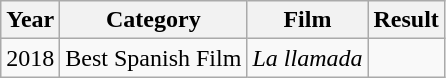<table class="wikitable">
<tr>
<th>Year</th>
<th>Category</th>
<th>Film</th>
<th>Result</th>
</tr>
<tr>
<td>2018</td>
<td>Best Spanish Film</td>
<td><em>La llamada</em></td>
<td></td>
</tr>
</table>
